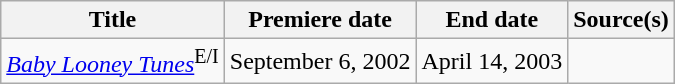<table class="wikitable sortable">
<tr>
<th>Title</th>
<th>Premiere date</th>
<th>End date</th>
<th>Source(s)</th>
</tr>
<tr>
<td><em><a href='#'>Baby Looney Tunes</a></em><sup>E/I</sup> </td>
<td>September 6, 2002</td>
<td>April 14, 2003</td>
<td></td>
</tr>
</table>
